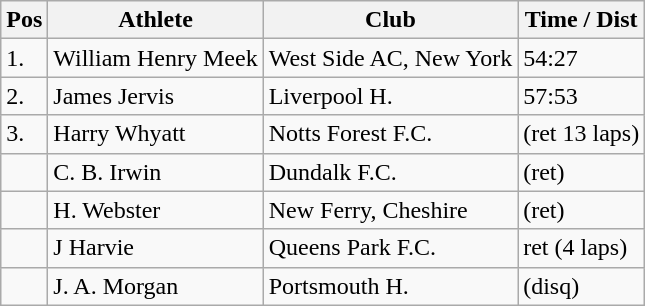<table class="wikitable">
<tr>
<th>Pos</th>
<th>Athlete</th>
<th>Club</th>
<th>Time / Dist</th>
</tr>
<tr>
<td>1.</td>
<td>William Henry Meek</td>
<td>West Side AC, New York</td>
<td>54:27</td>
</tr>
<tr>
<td>2.</td>
<td>James Jervis</td>
<td>Liverpool H.</td>
<td>57:53</td>
</tr>
<tr>
<td>3.</td>
<td>Harry Whyatt</td>
<td>Notts Forest F.C.</td>
<td>(ret 13 laps)</td>
</tr>
<tr>
<td></td>
<td>C. B. Irwin</td>
<td>Dundalk F.C.</td>
<td>(ret)</td>
</tr>
<tr>
<td></td>
<td>H. Webster</td>
<td>New Ferry, Cheshire</td>
<td>(ret)</td>
</tr>
<tr>
<td></td>
<td>J Harvie</td>
<td>Queens Park F.C.</td>
<td>ret (4 laps)</td>
</tr>
<tr>
<td></td>
<td>J. A. Morgan</td>
<td>Portsmouth H.</td>
<td>(disq)</td>
</tr>
</table>
